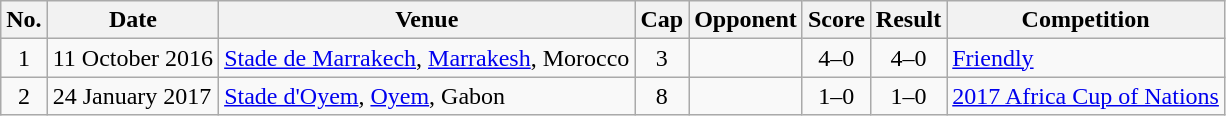<table class="wikitable sortable">
<tr>
<th scope="col">No.</th>
<th scope="col" data-sort-type="date">Date</th>
<th scope="col">Venue</th>
<th scope="col">Cap</th>
<th scope="col">Opponent</th>
<th scope="col">Score</th>
<th scope="col">Result</th>
<th scope="col">Competition</th>
</tr>
<tr>
<td style="text-align:center">1</td>
<td>11 October 2016</td>
<td><a href='#'>Stade de Marrakech</a>, <a href='#'>Marrakesh</a>, Morocco</td>
<td style="text-align:center">3</td>
<td></td>
<td style="text-align:center">4–0</td>
<td style="text-align:center">4–0</td>
<td><a href='#'>Friendly</a></td>
</tr>
<tr>
<td style="text-align:center">2</td>
<td>24 January 2017</td>
<td><a href='#'>Stade d'Oyem</a>, <a href='#'>Oyem</a>, Gabon</td>
<td style="text-align:center">8</td>
<td></td>
<td style="text-align:center">1–0</td>
<td style="text-align:center">1–0</td>
<td><a href='#'>2017 Africa Cup of Nations</a></td>
</tr>
</table>
